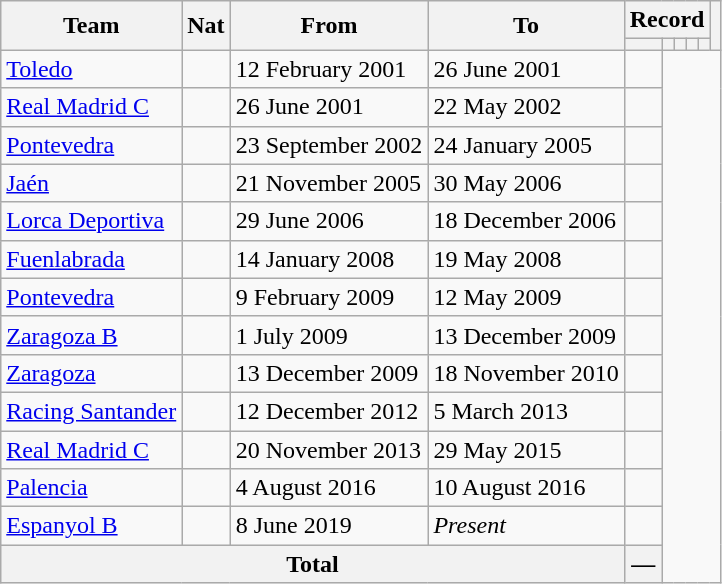<table class="wikitable" style="text-align: center">
<tr>
<th rowspan="2">Team</th>
<th rowspan="2">Nat</th>
<th rowspan="2">From</th>
<th rowspan="2">To</th>
<th colspan="5">Record</th>
<th rowspan=2></th>
</tr>
<tr>
<th></th>
<th></th>
<th></th>
<th></th>
<th></th>
</tr>
<tr>
<td align="left"><a href='#'>Toledo</a></td>
<td></td>
<td align="left">12 February 2001</td>
<td align="left">26 June 2001<br></td>
<td></td>
</tr>
<tr>
<td align="left"><a href='#'>Real Madrid C</a></td>
<td></td>
<td align="left">26 June 2001</td>
<td align="left">22 May 2002<br></td>
<td></td>
</tr>
<tr>
<td align="left"><a href='#'>Pontevedra</a></td>
<td></td>
<td align="left">23 September 2002</td>
<td align="left">24 January 2005<br></td>
<td></td>
</tr>
<tr>
<td align="left"><a href='#'>Jaén</a></td>
<td></td>
<td align="left">21 November 2005</td>
<td align="left">30 May 2006<br></td>
<td></td>
</tr>
<tr>
<td align="left"><a href='#'>Lorca Deportiva</a></td>
<td></td>
<td align="left">29 June 2006</td>
<td align="left">18 December 2006<br></td>
<td></td>
</tr>
<tr>
<td align="left"><a href='#'>Fuenlabrada</a></td>
<td></td>
<td align="left">14 January 2008</td>
<td align="left">19 May 2008<br></td>
<td></td>
</tr>
<tr>
<td align="left"><a href='#'>Pontevedra</a></td>
<td></td>
<td align="left">9 February 2009</td>
<td align="left">12 May 2009<br></td>
<td></td>
</tr>
<tr>
<td align="left"><a href='#'>Zaragoza B</a></td>
<td></td>
<td align="left">1 July 2009</td>
<td align="left">13 December 2009<br></td>
<td></td>
</tr>
<tr>
<td align="left"><a href='#'>Zaragoza</a></td>
<td></td>
<td align="left">13 December 2009</td>
<td align="left">18 November 2010<br></td>
<td></td>
</tr>
<tr>
<td align="left"><a href='#'>Racing Santander</a></td>
<td></td>
<td align="left">12 December 2012</td>
<td align="left">5 March 2013<br></td>
<td></td>
</tr>
<tr>
<td align="left"><a href='#'>Real Madrid C</a></td>
<td></td>
<td align="left">20 November 2013</td>
<td align="left">29 May 2015<br></td>
<td></td>
</tr>
<tr>
<td align="left"><a href='#'>Palencia</a></td>
<td></td>
<td align="left">4 August 2016</td>
<td align="left">10 August 2016<br></td>
<td></td>
</tr>
<tr>
<td align="left"><a href='#'>Espanyol B</a></td>
<td></td>
<td align="left">8 June 2019</td>
<td align="left"><em>Present</em><br></td>
<td></td>
</tr>
<tr>
<th colspan="4">Total<br></th>
<th>—</th>
</tr>
</table>
